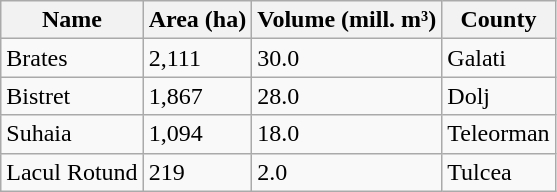<table class="wikitable sortable">
<tr>
<th>Name</th>
<th>Area (ha)</th>
<th>Volume (mill. m³)</th>
<th>County</th>
</tr>
<tr>
<td>Brates</td>
<td>2,111</td>
<td>30.0</td>
<td>Galati</td>
</tr>
<tr>
<td>Bistret</td>
<td>1,867</td>
<td>28.0</td>
<td>Dolj</td>
</tr>
<tr>
<td>Suhaia</td>
<td>1,094</td>
<td>18.0</td>
<td>Teleorman</td>
</tr>
<tr>
<td>Lacul Rotund</td>
<td>219</td>
<td>2.0</td>
<td>Tulcea</td>
</tr>
</table>
